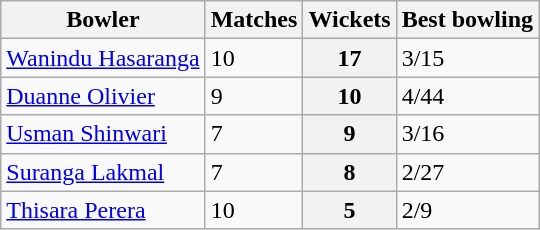<table class="wikitable">
<tr>
<th>Bowler</th>
<th>Matches</th>
<th>Wickets</th>
<th>Best bowling</th>
</tr>
<tr>
<td><a href='#'>Wanindu Hasaranga</a></td>
<td>10</td>
<th>17</th>
<td>3/15</td>
</tr>
<tr>
<td><a href='#'>Duanne Olivier</a></td>
<td>9</td>
<th>10</th>
<td>4/44</td>
</tr>
<tr>
<td><a href='#'>Usman Shinwari</a></td>
<td>7</td>
<th>9</th>
<td>3/16</td>
</tr>
<tr>
<td><a href='#'>Suranga Lakmal</a></td>
<td>7</td>
<th>8</th>
<td>2/27</td>
</tr>
<tr>
<td><a href='#'>Thisara Perera</a></td>
<td>10</td>
<th>5</th>
<td>2/9</td>
</tr>
</table>
